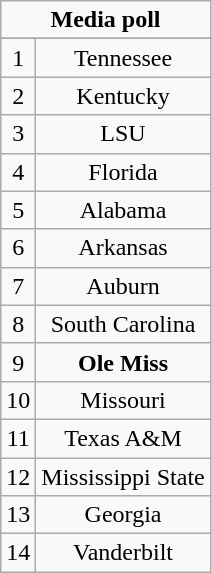<table class="wikitable">
<tr align="center">
<td align="center" Colspan="3"><strong>Media poll</strong></td>
</tr>
<tr align="center">
</tr>
<tr align="center">
<td>1</td>
<td>Tennessee</td>
</tr>
<tr align="center">
<td>2</td>
<td>Kentucky</td>
</tr>
<tr align="center">
<td>3</td>
<td>LSU</td>
</tr>
<tr align="center">
<td>4</td>
<td>Florida</td>
</tr>
<tr align="center">
<td>5</td>
<td>Alabama</td>
</tr>
<tr align="center">
<td>6</td>
<td>Arkansas</td>
</tr>
<tr align="center">
<td>7</td>
<td>Auburn</td>
</tr>
<tr align="center">
<td>8</td>
<td>South Carolina</td>
</tr>
<tr align="center">
<td>9</td>
<td><strong>Ole Miss</strong></td>
</tr>
<tr align="center">
<td>10</td>
<td>Missouri</td>
</tr>
<tr align="center">
<td>11</td>
<td>Texas A&M</td>
</tr>
<tr align="center">
<td>12</td>
<td>Mississippi State</td>
</tr>
<tr align="center">
<td>13</td>
<td>Georgia</td>
</tr>
<tr align="center">
<td>14</td>
<td>Vanderbilt</td>
</tr>
</table>
